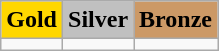<table class=wikitable>
<tr>
<td align=center bgcolor=gold> <strong>Gold</strong></td>
<td align=center bgcolor=silver> <strong>Silver</strong></td>
<td align=center bgcolor=cc9966> <strong>Bronze</strong></td>
</tr>
<tr>
<td></td>
<td></td>
<td></td>
</tr>
</table>
